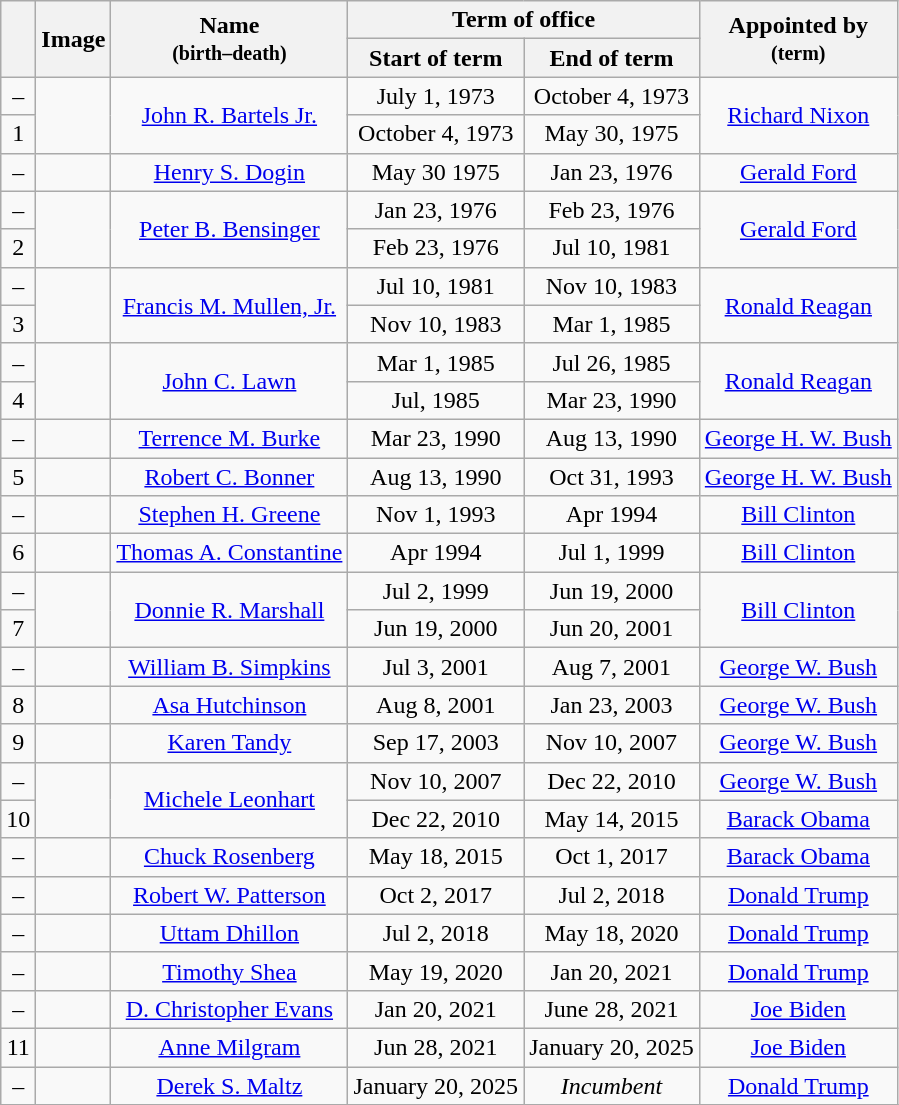<table class="wikitable" style="text-align:center">
<tr>
<th rowspan="2"></th>
<th rowspan="2">Image</th>
<th rowspan="2">Name<br><small>(birth–death)</small></th>
<th colspan="2">Term of office</th>
<th rowspan="2">Appointed by<br><small>(term)</small></th>
</tr>
<tr>
<th>Start of term</th>
<th>End of term</th>
</tr>
<tr>
<td>–</td>
<td rowspan="2"></td>
<td rowspan="2"><a href='#'>John R. Bartels Jr.</a></td>
<td>July 1, 1973</td>
<td>October 4, 1973</td>
<td rowspan="2"><a href='#'>Richard Nixon</a></td>
</tr>
<tr>
<td>1</td>
<td>October 4, 1973</td>
<td>May 30, 1975</td>
</tr>
<tr>
<td>–</td>
<td></td>
<td><a href='#'>Henry S. Dogin</a></td>
<td>May 30 1975</td>
<td>Jan 23, 1976</td>
<td><a href='#'>Gerald Ford</a></td>
</tr>
<tr>
<td>–</td>
<td rowspan="2"></td>
<td rowspan="2"><a href='#'>Peter B. Bensinger</a></td>
<td>Jan 23, 1976</td>
<td>Feb 23, 1976</td>
<td rowspan="2"><a href='#'>Gerald Ford</a></td>
</tr>
<tr>
<td>2</td>
<td>Feb 23, 1976</td>
<td>Jul 10, 1981</td>
</tr>
<tr>
<td>–</td>
<td rowspan="2"></td>
<td rowspan="2"><a href='#'>Francis M. Mullen, Jr.</a></td>
<td>Jul 10, 1981</td>
<td>Nov 10, 1983</td>
<td rowspan="2"><a href='#'>Ronald Reagan</a></td>
</tr>
<tr>
<td>3</td>
<td>Nov 10, 1983</td>
<td>Mar 1, 1985</td>
</tr>
<tr>
<td>–</td>
<td rowspan="2"></td>
<td rowspan="2"><a href='#'>John C. Lawn</a></td>
<td>Mar 1, 1985</td>
<td>Jul 26, 1985</td>
<td rowspan="2"><a href='#'>Ronald Reagan</a></td>
</tr>
<tr>
<td>4</td>
<td>Jul, 1985</td>
<td>Mar 23, 1990</td>
</tr>
<tr>
<td>–</td>
<td></td>
<td><a href='#'>Terrence M. Burke</a></td>
<td>Mar 23, 1990</td>
<td>Aug 13, 1990</td>
<td><a href='#'>George H. W. Bush</a></td>
</tr>
<tr>
<td>5</td>
<td></td>
<td><a href='#'>Robert C. Bonner</a></td>
<td>Aug 13, 1990</td>
<td>Oct 31, 1993</td>
<td><a href='#'>George H. W. Bush</a></td>
</tr>
<tr>
<td>–</td>
<td></td>
<td><a href='#'>Stephen H. Greene</a></td>
<td>Nov 1, 1993</td>
<td>Apr 1994</td>
<td><a href='#'>Bill Clinton</a></td>
</tr>
<tr>
<td>6</td>
<td></td>
<td><a href='#'>Thomas A. Constantine</a></td>
<td>Apr 1994</td>
<td>Jul 1, 1999</td>
<td><a href='#'>Bill Clinton</a></td>
</tr>
<tr>
<td>–</td>
<td rowspan="2"></td>
<td rowspan="2"><a href='#'>Donnie R. Marshall</a></td>
<td>Jul 2, 1999</td>
<td>Jun 19, 2000</td>
<td rowspan="2"><a href='#'>Bill Clinton</a></td>
</tr>
<tr>
<td>7</td>
<td>Jun 19, 2000</td>
<td>Jun 20, 2001</td>
</tr>
<tr>
<td>–</td>
<td></td>
<td><a href='#'>William B. Simpkins</a></td>
<td>Jul 3, 2001</td>
<td>Aug 7, 2001</td>
<td><a href='#'>George W. Bush</a></td>
</tr>
<tr>
<td>8</td>
<td></td>
<td><a href='#'>Asa Hutchinson</a></td>
<td>Aug 8, 2001</td>
<td>Jan 23, 2003</td>
<td><a href='#'>George W. Bush</a></td>
</tr>
<tr>
<td>9</td>
<td></td>
<td><a href='#'>Karen Tandy</a></td>
<td>Sep 17, 2003</td>
<td>Nov 10, 2007</td>
<td><a href='#'>George W. Bush</a></td>
</tr>
<tr>
<td>–</td>
<td rowspan="2"></td>
<td rowspan="2"><a href='#'>Michele Leonhart</a></td>
<td>Nov 10, 2007</td>
<td>Dec 22, 2010</td>
<td><a href='#'>George W. Bush</a></td>
</tr>
<tr>
<td>10</td>
<td>Dec 22, 2010</td>
<td>May 14, 2015</td>
<td><a href='#'>Barack Obama</a></td>
</tr>
<tr>
<td>–</td>
<td></td>
<td><a href='#'>Chuck Rosenberg</a></td>
<td>May 18, 2015</td>
<td>Oct 1, 2017</td>
<td><a href='#'>Barack Obama</a></td>
</tr>
<tr>
<td>–</td>
<td></td>
<td><a href='#'>Robert W. Patterson</a></td>
<td>Oct 2, 2017</td>
<td>Jul 2, 2018</td>
<td><a href='#'>Donald Trump</a></td>
</tr>
<tr>
<td>–</td>
<td></td>
<td><a href='#'>Uttam Dhillon</a></td>
<td>Jul 2, 2018</td>
<td>May 18, 2020</td>
<td><a href='#'>Donald Trump</a></td>
</tr>
<tr>
<td>–</td>
<td></td>
<td><a href='#'>Timothy Shea</a></td>
<td>May 19, 2020</td>
<td>Jan 20, 2021</td>
<td><a href='#'>Donald Trump</a></td>
</tr>
<tr>
<td>–</td>
<td></td>
<td><a href='#'>D. Christopher Evans</a></td>
<td>Jan 20, 2021</td>
<td>June 28, 2021</td>
<td><a href='#'>Joe Biden</a></td>
</tr>
<tr>
<td>11</td>
<td></td>
<td><a href='#'>Anne Milgram</a></td>
<td>Jun 28, 2021</td>
<td>January 20, 2025</td>
<td><a href='#'>Joe Biden</a></td>
</tr>
<tr>
<td>–</td>
<td></td>
<td><a href='#'>Derek S. Maltz</a></td>
<td>January 20, 2025</td>
<td><em>Incumbent</em></td>
<td><a href='#'>Donald Trump</a></td>
</tr>
<tr>
</tr>
</table>
